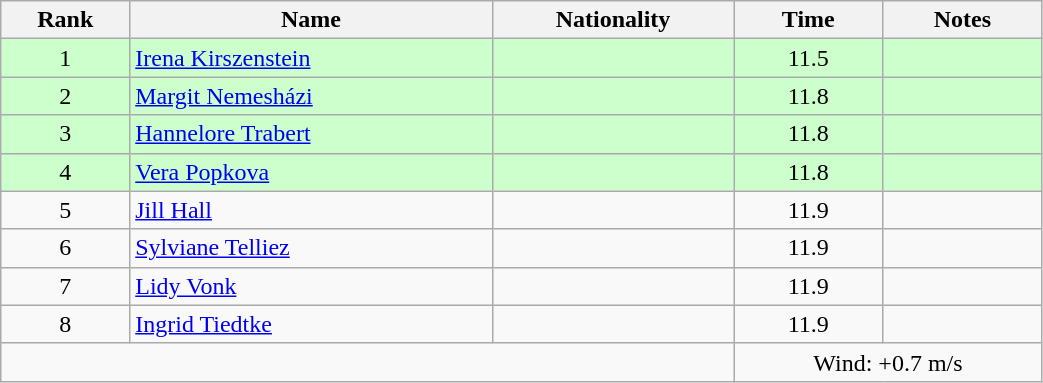<table class="wikitable sortable" style="text-align:center;width: 55%">
<tr>
<th>Rank</th>
<th>Name</th>
<th>Nationality</th>
<th>Time</th>
<th>Notes</th>
</tr>
<tr bgcolor=ccffcc>
<td>1</td>
<td align=left><a href='#'>Irena Kirszenstein</a></td>
<td align=left></td>
<td>11.5</td>
<td></td>
</tr>
<tr bgcolor=ccffcc>
<td>2</td>
<td align=left><a href='#'>Margit Nemesházi</a></td>
<td align=left></td>
<td>11.8</td>
<td></td>
</tr>
<tr bgcolor=ccffcc>
<td>3</td>
<td align=left><a href='#'>Hannelore Trabert</a></td>
<td align=left></td>
<td>11.8</td>
<td></td>
</tr>
<tr bgcolor=ccffcc>
<td>4</td>
<td align=left><a href='#'>Vera Popkova</a></td>
<td align=left></td>
<td>11.8</td>
<td></td>
</tr>
<tr>
<td>5</td>
<td align=left><a href='#'>Jill Hall</a></td>
<td align=left></td>
<td>11.9</td>
<td></td>
</tr>
<tr>
<td>6</td>
<td align=left><a href='#'>Sylviane Telliez</a></td>
<td align=left></td>
<td>11.9</td>
<td></td>
</tr>
<tr>
<td>7</td>
<td align=left><a href='#'>Lidy Vonk</a></td>
<td align=left></td>
<td>11.9</td>
<td></td>
</tr>
<tr>
<td>8</td>
<td align=left><a href='#'>Ingrid Tiedtke</a></td>
<td align=left></td>
<td>11.9</td>
<td></td>
</tr>
<tr>
<td colspan="3"></td>
<td colspan="2">Wind: +0.7 m/s</td>
</tr>
</table>
